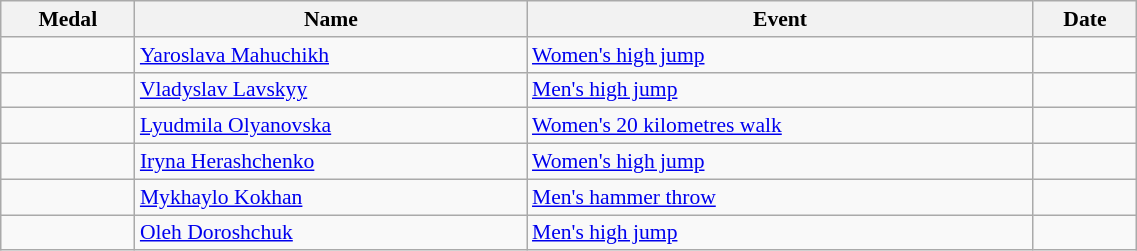<table class="wikitable" style="font-size:90%" width=60%>
<tr>
<th>Medal</th>
<th>Name</th>
<th>Event</th>
<th>Date</th>
</tr>
<tr>
<td></td>
<td><a href='#'>Yaroslava Mahuchikh</a></td>
<td><a href='#'>Women's high jump</a></td>
<td></td>
</tr>
<tr>
<td></td>
<td><a href='#'>Vladyslav Lavskyy</a></td>
<td><a href='#'>Men's high jump</a></td>
<td></td>
</tr>
<tr>
<td></td>
<td><a href='#'>Lyudmila Olyanovska</a></td>
<td><a href='#'>Women's 20 kilometres walk</a></td>
<td></td>
</tr>
<tr>
<td></td>
<td><a href='#'>Iryna Herashchenko</a></td>
<td><a href='#'>Women's high jump</a></td>
<td></td>
</tr>
<tr>
<td></td>
<td><a href='#'>Mykhaylo Kokhan</a></td>
<td><a href='#'>Men's hammer throw</a></td>
<td></td>
</tr>
<tr>
<td></td>
<td><a href='#'>Oleh Doroshchuk</a></td>
<td><a href='#'>Men's high jump</a></td>
<td></td>
</tr>
</table>
